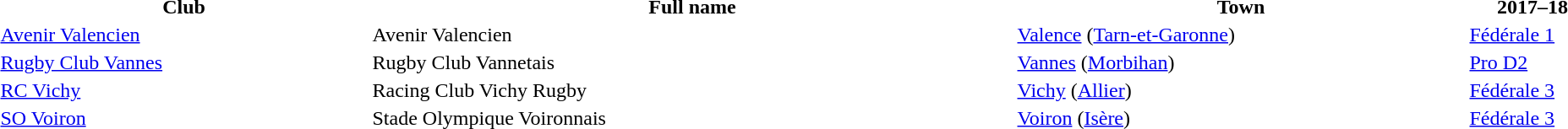<table style="width:100%;">
<tr>
<th style="width:23%;">Club</th>
<th style="width:40%;">Full name</th>
<th style="width:28%;">Town</th>
<th style="width:8%;">2017–18</th>
</tr>
<tr>
<td><a href='#'>Avenir Valencien</a></td>
<td>Avenir Valencien</td>
<td><a href='#'>Valence</a> (<a href='#'>Tarn-et-Garonne</a>)</td>
<td><a href='#'>Fédérale 1</a></td>
</tr>
<tr>
<td><a href='#'>Rugby Club Vannes</a></td>
<td>Rugby Club Vannetais</td>
<td><a href='#'>Vannes</a> (<a href='#'>Morbihan</a>)</td>
<td><a href='#'>Pro D2</a></td>
</tr>
<tr>
<td><a href='#'>RC Vichy</a></td>
<td>Racing Club Vichy Rugby</td>
<td><a href='#'>Vichy</a> (<a href='#'>Allier</a>)</td>
<td><a href='#'>Fédérale 3</a></td>
</tr>
<tr>
<td><a href='#'>SO Voiron</a></td>
<td>Stade Olympique Voironnais</td>
<td><a href='#'>Voiron</a> (<a href='#'>Isère</a>)</td>
<td><a href='#'>Fédérale 3</a></td>
</tr>
</table>
